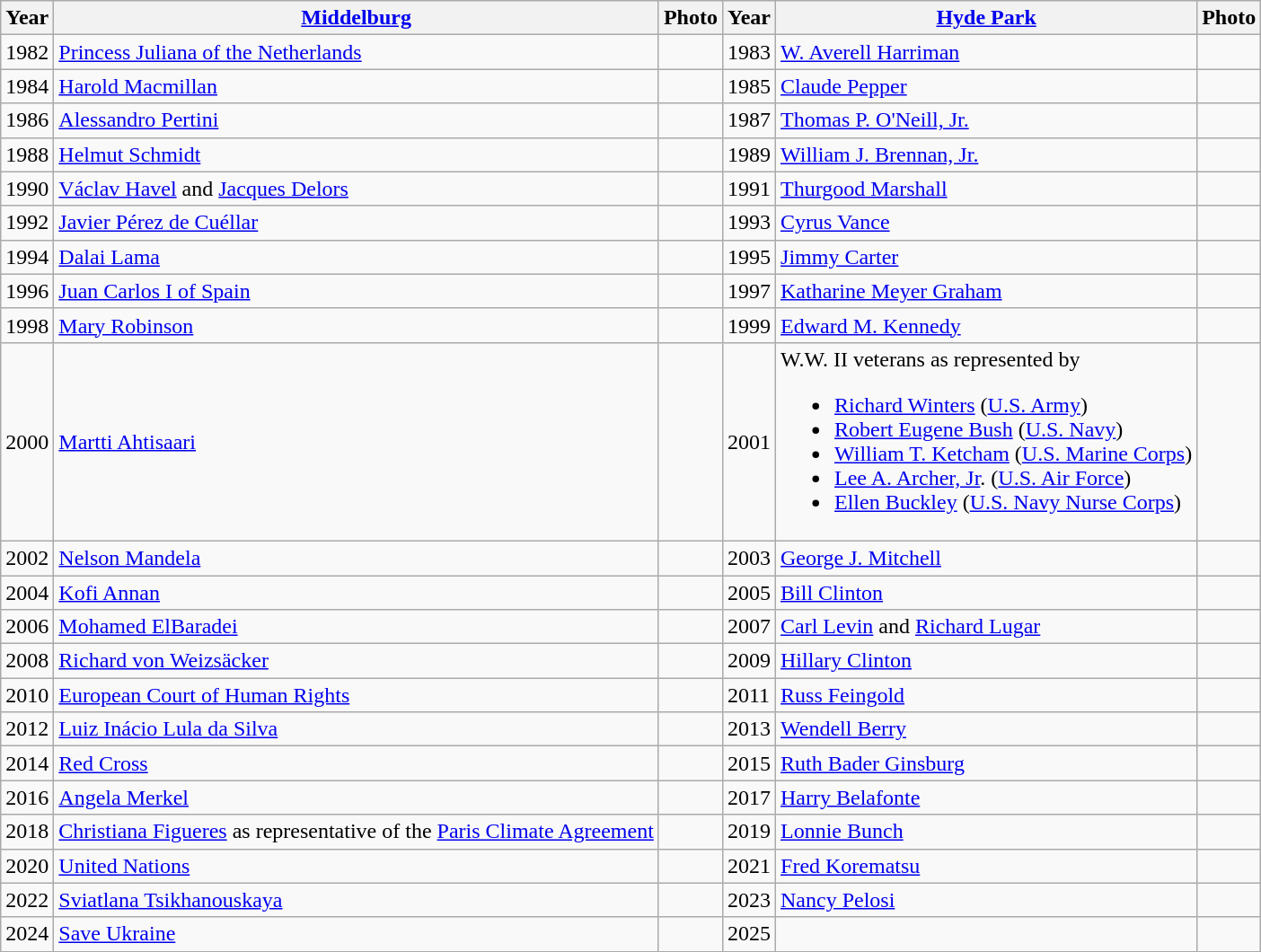<table class="wikitable">
<tr>
<th>Year</th>
<th><a href='#'>Middelburg</a></th>
<th>Photo</th>
<th>Year</th>
<th><a href='#'>Hyde Park</a></th>
<th>Photo</th>
</tr>
<tr>
<td>1982</td>
<td><a href='#'>Princess Juliana of the Netherlands</a></td>
<td></td>
<td>1983</td>
<td><a href='#'>W. Averell Harriman</a></td>
<td></td>
</tr>
<tr>
<td>1984</td>
<td><a href='#'>Harold Macmillan</a></td>
<td></td>
<td>1985</td>
<td><a href='#'>Claude Pepper</a></td>
<td></td>
</tr>
<tr>
<td>1986</td>
<td><a href='#'>Alessandro Pertini</a></td>
<td></td>
<td>1987</td>
<td><a href='#'>Thomas P. O'Neill, Jr.</a></td>
<td></td>
</tr>
<tr>
<td>1988</td>
<td><a href='#'>Helmut Schmidt</a></td>
<td></td>
<td>1989</td>
<td><a href='#'>William J. Brennan, Jr.</a></td>
<td></td>
</tr>
<tr>
<td>1990</td>
<td><a href='#'>Václav Havel</a> and <a href='#'>Jacques Delors</a></td>
<td></td>
<td>1991</td>
<td><a href='#'>Thurgood Marshall</a></td>
<td></td>
</tr>
<tr>
<td>1992</td>
<td><a href='#'>Javier Pérez de Cuéllar</a></td>
<td></td>
<td>1993</td>
<td><a href='#'>Cyrus Vance</a></td>
<td></td>
</tr>
<tr>
<td>1994</td>
<td><a href='#'>Dalai Lama</a></td>
<td></td>
<td>1995</td>
<td><a href='#'>Jimmy Carter</a></td>
<td></td>
</tr>
<tr>
<td>1996</td>
<td><a href='#'>Juan Carlos I of Spain</a></td>
<td></td>
<td>1997</td>
<td><a href='#'>Katharine Meyer Graham</a></td>
<td></td>
</tr>
<tr>
<td>1998</td>
<td><a href='#'>Mary Robinson</a></td>
<td></td>
<td>1999</td>
<td><a href='#'>Edward M. Kennedy</a></td>
<td></td>
</tr>
<tr>
<td>2000</td>
<td><a href='#'>Martti Ahtisaari</a></td>
<td></td>
<td>2001</td>
<td>W.W. II veterans as represented by<br><ul><li><a href='#'>Richard Winters</a> (<a href='#'>U.S. Army</a>)</li><li><a href='#'>Robert Eugene Bush</a> (<a href='#'>U.S. Navy</a>)</li><li><a href='#'>William T. Ketcham</a> (<a href='#'>U.S. Marine Corps</a>)</li><li><a href='#'>Lee A. Archer, Jr</a>. (<a href='#'>U.S. Air Force</a>)</li><li><a href='#'>Ellen Buckley</a> (<a href='#'>U.S. Navy Nurse Corps</a>)</li></ul></td>
</tr>
<tr>
<td>2002</td>
<td><a href='#'>Nelson Mandela</a></td>
<td></td>
<td>2003</td>
<td><a href='#'>George J. Mitchell</a></td>
<td></td>
</tr>
<tr>
<td>2004</td>
<td><a href='#'>Kofi Annan</a></td>
<td></td>
<td>2005</td>
<td><a href='#'>Bill Clinton</a></td>
<td></td>
</tr>
<tr>
<td>2006</td>
<td><a href='#'>Mohamed ElBaradei</a></td>
<td></td>
<td>2007</td>
<td><a href='#'>Carl Levin</a> and <a href='#'>Richard Lugar</a></td>
<td></td>
</tr>
<tr>
<td>2008</td>
<td><a href='#'>Richard von Weizsäcker</a></td>
<td></td>
<td>2009</td>
<td><a href='#'>Hillary Clinton</a></td>
<td></td>
</tr>
<tr>
<td>2010</td>
<td><a href='#'>European Court of Human Rights</a></td>
<td></td>
<td>2011</td>
<td><a href='#'>Russ Feingold</a></td>
<td></td>
</tr>
<tr>
<td>2012</td>
<td><a href='#'>Luiz Inácio Lula da Silva</a></td>
<td></td>
<td>2013</td>
<td><a href='#'>Wendell Berry</a></td>
<td></td>
</tr>
<tr>
<td>2014</td>
<td><a href='#'>Red Cross</a></td>
<td></td>
<td>2015</td>
<td><a href='#'>Ruth Bader Ginsburg</a></td>
<td></td>
</tr>
<tr>
<td>2016</td>
<td><a href='#'>Angela Merkel</a></td>
<td></td>
<td>2017</td>
<td><a href='#'>Harry Belafonte</a></td>
<td></td>
</tr>
<tr>
<td>2018</td>
<td><a href='#'>Christiana Figueres</a> as representative of the <a href='#'>Paris Climate Agreement</a></td>
<td></td>
<td>2019</td>
<td><a href='#'>Lonnie Bunch</a></td>
<td></td>
</tr>
<tr>
<td>2020</td>
<td><a href='#'>United Nations</a></td>
<td></td>
<td>2021</td>
<td><a href='#'>Fred Korematsu</a></td>
<td></td>
</tr>
<tr>
<td>2022</td>
<td><a href='#'>Sviatlana Tsikhanouskaya</a></td>
<td></td>
<td>2023</td>
<td><a href='#'>Nancy Pelosi</a></td>
<td></td>
</tr>
<tr>
<td>2024</td>
<td><a href='#'>Save Ukraine</a></td>
<td></td>
<td>2025</td>
<td></td>
</tr>
</table>
